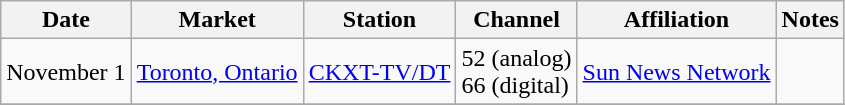<table class="wikitable">
<tr>
<th>Date</th>
<th>Market</th>
<th>Station</th>
<th>Channel</th>
<th>Affiliation</th>
<th>Notes</th>
</tr>
<tr>
<td>November 1</td>
<td><a href='#'>Toronto, Ontario</a></td>
<td><a href='#'>CKXT-TV/DT</a></td>
<td>52 (analog) <br> 66 (digital)</td>
<td><a href='#'>Sun News Network</a></td>
<td></td>
</tr>
<tr>
</tr>
</table>
